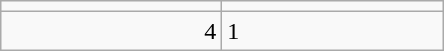<table class="wikitable">
<tr>
<td align=center width=140></td>
<td align=center width=140></td>
</tr>
<tr>
<td align=right>4</td>
<td>1</td>
</tr>
</table>
